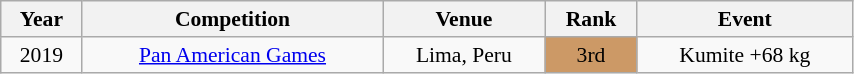<table class="wikitable sortable" width=45% style="font-size:90%; text-align:center;">
<tr>
<th>Year</th>
<th>Competition</th>
<th>Venue</th>
<th>Rank</th>
<th>Event</th>
</tr>
<tr>
<td>2019</td>
<td><a href='#'>Pan American Games</a></td>
<td>Lima, Peru</td>
<td bgcolor="cc9966">3rd</td>
<td>Kumite +68 kg</td>
</tr>
</table>
